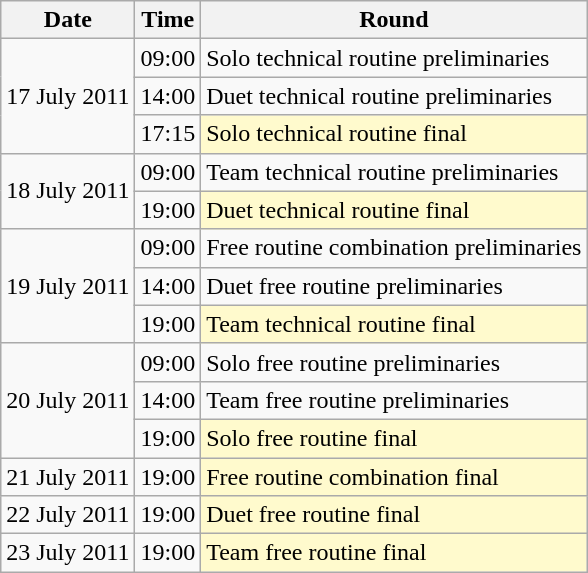<table class="wikitable">
<tr>
<th>Date</th>
<th>Time</th>
<th>Round</th>
</tr>
<tr>
<td rowspan=3>17 July 2011</td>
<td>09:00</td>
<td>Solo technical routine preliminaries</td>
</tr>
<tr>
<td>14:00</td>
<td>Duet technical routine preliminaries</td>
</tr>
<tr>
<td>17:15</td>
<td style=background:lemonchiffon>Solo technical routine final</td>
</tr>
<tr>
<td rowspan=2>18 July 2011</td>
<td>09:00</td>
<td>Team technical routine preliminaries</td>
</tr>
<tr>
<td>19:00</td>
<td style=background:lemonchiffon>Duet technical routine final</td>
</tr>
<tr>
<td rowspan=3>19 July 2011</td>
<td>09:00</td>
<td>Free routine combination preliminaries</td>
</tr>
<tr>
<td>14:00</td>
<td>Duet free routine preliminaries</td>
</tr>
<tr>
<td>19:00</td>
<td style=background:lemonchiffon>Team technical routine final</td>
</tr>
<tr>
<td rowspan=3>20 July 2011</td>
<td>09:00</td>
<td>Solo free routine preliminaries</td>
</tr>
<tr>
<td>14:00</td>
<td>Team free routine preliminaries</td>
</tr>
<tr>
<td>19:00</td>
<td style=background:lemonchiffon>Solo free routine final</td>
</tr>
<tr>
<td>21 July 2011</td>
<td>19:00</td>
<td style=background:lemonchiffon>Free routine combination final</td>
</tr>
<tr>
<td>22 July 2011</td>
<td>19:00</td>
<td style=background:lemonchiffon>Duet free routine final</td>
</tr>
<tr>
<td>23 July 2011</td>
<td>19:00</td>
<td style=background:lemonchiffon>Team free routine final</td>
</tr>
</table>
